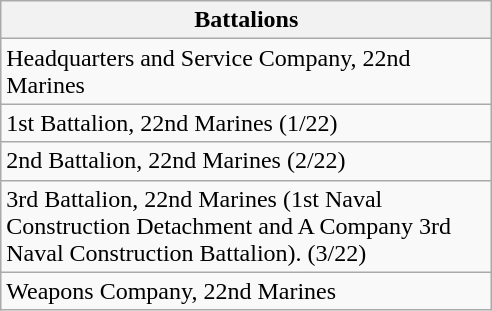<table class="wikitable" style="text-align: center;">
<tr>
<th style="width:20em">Battalions</th>
</tr>
<tr>
<td align="left">Headquarters and Service Company, 22nd Marines</td>
</tr>
<tr>
<td align="left">1st Battalion, 22nd Marines (1/22)</td>
</tr>
<tr>
<td align="left">2nd Battalion, 22nd Marines (2/22)</td>
</tr>
<tr>
<td align="left">3rd Battalion, 22nd Marines (1st Naval Construction Detachment and A Company 3rd Naval Construction Battalion). (3/22)</td>
</tr>
<tr>
<td align="left">Weapons Company, 22nd Marines</td>
</tr>
</table>
